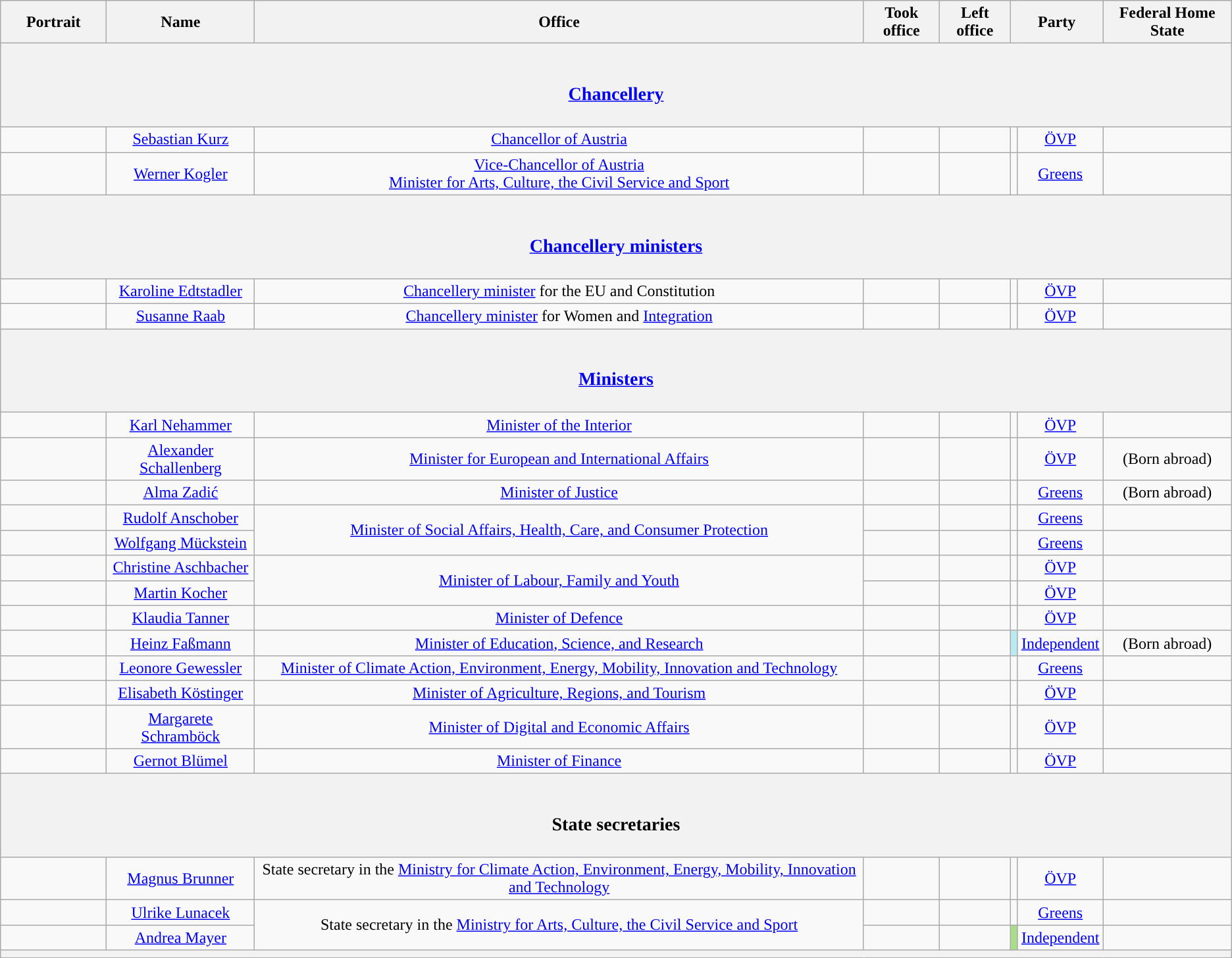<table class="wikitable sortable" style="border:#555; text-align:center; ">
<tr>
<th class="unsortable" style="width:100px;">Portrait</th>
<th>Name</th>
<th>Office</th>
<th>Took office</th>
<th>Left office</th>
<th colspan="2" class="unsortable" style="width:5px;">Party</th>
<th>Federal Home State</th>
</tr>
<tr>
<th colspan="9"><br><h3><a href='#'>Chancellery</a></h3></th>
</tr>
<tr>
<td></td>
<td><a href='#'>Sebastian Kurz</a></td>
<td><a href='#'>Chancellor of Austria</a></td>
<td></td>
<td></td>
<td style="background-color: "></td>
<td><a href='#'>ÖVP</a></td>
<td></td>
</tr>
<tr>
<td></td>
<td><a href='#'>Werner Kogler</a></td>
<td><a href='#'>Vice-Chancellor of Austria</a><br><a href='#'>Minister for Arts, Culture, the Civil Service and Sport</a></td>
<td></td>
<td></td>
<td style="background-color: "></td>
<td><a href='#'>Greens</a></td>
<td></td>
</tr>
<tr>
<th colspan="9"><br><h3><a href='#'>Chancellery ministers</a></h3></th>
</tr>
<tr>
<td></td>
<td><a href='#'>Karoline Edtstadler</a></td>
<td><a href='#'>Chancellery minister</a> for the EU and Constitution</td>
<td></td>
<td></td>
<td style="background-color: "></td>
<td><a href='#'>ÖVP</a></td>
<td></td>
</tr>
<tr>
<td></td>
<td><a href='#'>Susanne Raab</a></td>
<td><a href='#'>Chancellery minister</a> for Women and <a href='#'>Integration</a></td>
<td></td>
<td></td>
<td style="background-color: "></td>
<td><a href='#'>ÖVP</a></td>
<td></td>
</tr>
<tr>
<th colspan="9"><br><h3><a href='#'>Ministers</a></h3></th>
</tr>
<tr>
<td></td>
<td><a href='#'>Karl Nehammer</a></td>
<td><a href='#'>Minister of the Interior</a></td>
<td></td>
<td></td>
<td style="background-color: "></td>
<td><a href='#'>ÖVP</a></td>
<td></td>
</tr>
<tr>
<td></td>
<td><a href='#'>Alexander Schallenberg</a></td>
<td><a href='#'>Minister for European and International Affairs</a></td>
<td></td>
<td></td>
<td style="background-color: "></td>
<td><a href='#'>ÖVP</a></td>
<td>(Born abroad)</td>
</tr>
<tr>
<td></td>
<td><a href='#'>Alma Zadić</a></td>
<td><a href='#'>Minister of Justice</a></td>
<td></td>
<td></td>
<td style="background-color: "></td>
<td><a href='#'>Greens</a></td>
<td>(Born abroad)</td>
</tr>
<tr>
<td></td>
<td><a href='#'>Rudolf Anschober</a></td>
<td rowspan="2"><a href='#'>Minister of Social Affairs, Health, Care, and Consumer Protection</a></td>
<td></td>
<td></td>
<td style="background-color: "></td>
<td><a href='#'>Greens</a></td>
<td></td>
</tr>
<tr>
<td></td>
<td><a href='#'>Wolfgang Mückstein</a></td>
<td></td>
<td></td>
<td style="background-color: "></td>
<td><a href='#'>Greens</a></td>
<td></td>
</tr>
<tr>
<td></td>
<td><a href='#'>Christine Aschbacher</a></td>
<td rowspan="2"><a href='#'>Minister of Labour, Family and Youth</a></td>
<td></td>
<td></td>
<td style="background-color: "></td>
<td><a href='#'>ÖVP</a></td>
<td></td>
</tr>
<tr>
<td></td>
<td><a href='#'>Martin Kocher</a></td>
<td></td>
<td></td>
<td style="background-color: "></td>
<td><a href='#'>ÖVP</a></td>
<td></td>
</tr>
<tr>
<td></td>
<td><a href='#'>Klaudia Tanner</a></td>
<td><a href='#'>Minister of Defence</a></td>
<td></td>
<td></td>
<td style="background-color: "></td>
<td><a href='#'>ÖVP</a></td>
<td></td>
</tr>
<tr>
<td></td>
<td><a href='#'>Heinz Faßmann</a></td>
<td><a href='#'>Minister of Education, Science, and Research</a></td>
<td></td>
<td></td>
<td style="background-color: #b9eaf1"></td>
<td><a href='#'>Independent</a><br></td>
<td>(Born abroad)</td>
</tr>
<tr>
<td></td>
<td><a href='#'>Leonore Gewessler</a></td>
<td><a href='#'>Minister of Climate Action, Environment, Energy, Mobility, Innovation and Technology</a></td>
<td></td>
<td></td>
<td style="background-color: "></td>
<td><a href='#'>Greens</a></td>
<td></td>
</tr>
<tr>
<td></td>
<td><a href='#'>Elisabeth Köstinger</a></td>
<td><a href='#'>Minister of Agriculture, Regions, and Tourism</a></td>
<td></td>
<td></td>
<td style="background-color: "></td>
<td><a href='#'>ÖVP</a></td>
<td></td>
</tr>
<tr>
<td></td>
<td><a href='#'>Margarete Schramböck</a></td>
<td><a href='#'>Minister of Digital and Economic Affairs</a></td>
<td></td>
<td></td>
<td style="background-color: "></td>
<td><a href='#'>ÖVP</a></td>
<td></td>
</tr>
<tr>
<td></td>
<td><a href='#'>Gernot Blümel</a></td>
<td><a href='#'>Minister of Finance</a></td>
<td></td>
<td></td>
<td style="background-color: "></td>
<td><a href='#'>ÖVP</a></td>
<td></td>
</tr>
<tr>
<th colspan="9"><br><h3>State secretaries</h3></th>
</tr>
<tr>
<td></td>
<td><a href='#'>Magnus Brunner</a></td>
<td>State secretary in the <a href='#'>Ministry for Climate Action, Environment, Energy, Mobility, Innovation and Technology</a></td>
<td></td>
<td></td>
<td style="background-color: "></td>
<td><a href='#'>ÖVP</a></td>
<td></td>
</tr>
<tr>
<td></td>
<td><a href='#'>Ulrike Lunacek</a></td>
<td rowspan="2">State secretary in the <a href='#'>Ministry for Arts, Culture, the Civil Service and Sport</a></td>
<td></td>
<td></td>
<td style="background-color: "></td>
<td><a href='#'>Greens</a></td>
<td></td>
</tr>
<tr>
<td></td>
<td><a href='#'>Andrea Mayer</a></td>
<td></td>
<td></td>
<td style="background-color: #aadd88"></td>
<td><a href='#'>Independent</a><br></td>
<td></td>
</tr>
<tr>
<th colspan="9"></th>
</tr>
</table>
